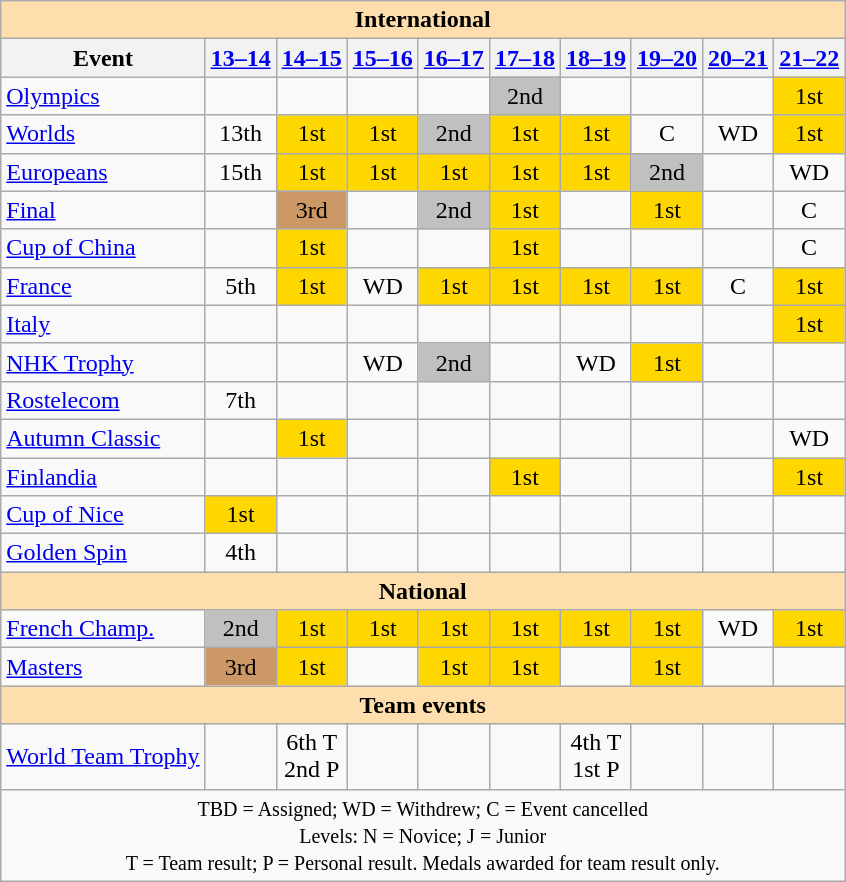<table class="wikitable" style="text-align:center">
<tr>
<th style="background-color: #ffdead; " colspan=10 align=center>International</th>
</tr>
<tr>
<th>Event</th>
<th><a href='#'>13–14</a></th>
<th><a href='#'>14–15</a></th>
<th><a href='#'>15–16</a></th>
<th><a href='#'>16–17</a></th>
<th><a href='#'>17–18</a></th>
<th><a href='#'>18–19</a></th>
<th><a href='#'>19–20</a></th>
<th><a href='#'>20–21</a></th>
<th><a href='#'>21–22</a></th>
</tr>
<tr>
<td align=left><a href='#'>Olympics</a></td>
<td></td>
<td></td>
<td></td>
<td></td>
<td bgcolor=silver>2nd</td>
<td></td>
<td></td>
<td></td>
<td bgcolor=gold>1st</td>
</tr>
<tr>
<td align=left><a href='#'>Worlds</a></td>
<td>13th</td>
<td bgcolor=gold>1st</td>
<td bgcolor=gold>1st</td>
<td bgcolor=silver>2nd</td>
<td bgcolor=gold>1st</td>
<td bgcolor=gold>1st</td>
<td>C</td>
<td>WD</td>
<td bgcolor=gold>1st</td>
</tr>
<tr>
<td align=left><a href='#'>Europeans</a></td>
<td>15th</td>
<td bgcolor=gold>1st</td>
<td bgcolor=gold>1st</td>
<td bgcolor=gold>1st</td>
<td bgcolor=gold>1st</td>
<td bgcolor=gold>1st</td>
<td bgcolor=silver>2nd</td>
<td></td>
<td>WD</td>
</tr>
<tr>
<td align=left> <a href='#'>Final</a></td>
<td></td>
<td bgcolor="#cc9966">3rd</td>
<td></td>
<td bgcolor=silver>2nd</td>
<td bgcolor=gold>1st</td>
<td></td>
<td bgcolor=gold>1st</td>
<td></td>
<td>C</td>
</tr>
<tr>
<td align=left> <a href='#'>Cup of China</a></td>
<td></td>
<td bgcolor=gold>1st</td>
<td></td>
<td></td>
<td bgcolor=gold>1st</td>
<td></td>
<td></td>
<td></td>
<td>C</td>
</tr>
<tr>
<td align=left> <a href='#'>France</a></td>
<td>5th</td>
<td bgcolor=gold>1st</td>
<td>WD</td>
<td bgcolor=gold>1st</td>
<td bgcolor=gold>1st</td>
<td bgcolor=gold>1st</td>
<td bgcolor=gold>1st</td>
<td>C</td>
<td bgcolor=gold>1st</td>
</tr>
<tr>
<td align=left> <a href='#'>Italy</a></td>
<td></td>
<td></td>
<td></td>
<td></td>
<td></td>
<td></td>
<td></td>
<td></td>
<td bgcolor=gold>1st</td>
</tr>
<tr>
<td align=left> <a href='#'>NHK Trophy</a></td>
<td></td>
<td></td>
<td>WD</td>
<td bgcolor=silver>2nd</td>
<td></td>
<td>WD</td>
<td bgcolor=gold>1st</td>
<td></td>
<td></td>
</tr>
<tr>
<td align=left> <a href='#'>Rostelecom</a></td>
<td>7th</td>
<td></td>
<td></td>
<td></td>
<td></td>
<td></td>
<td></td>
<td></td>
<td></td>
</tr>
<tr>
<td align=left> <a href='#'>Autumn Classic</a></td>
<td></td>
<td bgcolor=gold>1st</td>
<td></td>
<td></td>
<td></td>
<td></td>
<td></td>
<td></td>
<td>WD</td>
</tr>
<tr>
<td align=left> <a href='#'>Finlandia</a></td>
<td></td>
<td></td>
<td></td>
<td></td>
<td bgcolor=gold>1st</td>
<td></td>
<td></td>
<td></td>
<td bgcolor=gold>1st</td>
</tr>
<tr>
<td align=left><a href='#'>Cup of Nice</a></td>
<td bgcolor=gold>1st</td>
<td></td>
<td></td>
<td></td>
<td></td>
<td></td>
<td></td>
<td></td>
<td></td>
</tr>
<tr>
<td align=left><a href='#'>Golden Spin</a></td>
<td>4th</td>
<td></td>
<td></td>
<td></td>
<td></td>
<td></td>
<td></td>
<td></td>
<td></td>
</tr>
<tr>
<th style="background-color: #ffdead; " colspan=10 align=center>National</th>
</tr>
<tr>
<td align=left><a href='#'>French Champ.</a></td>
<td bgcolor=silver>2nd</td>
<td bgcolor=gold>1st</td>
<td bgcolor=gold>1st</td>
<td bgcolor=gold>1st</td>
<td bgcolor=gold>1st</td>
<td bgcolor=gold>1st</td>
<td bgcolor=gold>1st</td>
<td>WD</td>
<td bgcolor=gold>1st</td>
</tr>
<tr>
<td align=left><a href='#'>Masters</a></td>
<td bgcolor="#cc9966">3rd</td>
<td bgcolor=gold>1st</td>
<td></td>
<td bgcolor=gold>1st</td>
<td bgcolor=gold>1st</td>
<td></td>
<td bgcolor=gold>1st</td>
<td></td>
<td></td>
</tr>
<tr>
<th style="background-color: #ffdead; " colspan=10 align=center>Team events</th>
</tr>
<tr>
<td align=left><a href='#'>World Team Trophy</a></td>
<td></td>
<td>6th T <br>2nd P</td>
<td></td>
<td></td>
<td></td>
<td>4th T <br>1st P</td>
<td></td>
<td></td>
<td></td>
</tr>
<tr>
<td colspan=10 align=center><small> TBD = Assigned; WD = Withdrew; C = Event cancelled <br> Levels: N = Novice; J = Junior <br> T = Team result; P = Personal result. Medals awarded for team result only.</small></td>
</tr>
</table>
